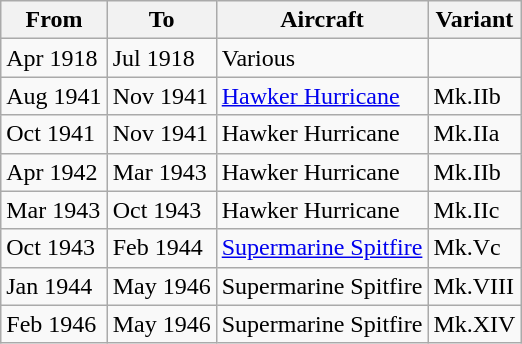<table class="wikitable">
<tr>
<th>From</th>
<th>To</th>
<th>Aircraft</th>
<th>Variant</th>
</tr>
<tr>
<td>Apr 1918</td>
<td>Jul 1918</td>
<td>Various</td>
<td></td>
</tr>
<tr>
<td>Aug 1941</td>
<td>Nov 1941</td>
<td><a href='#'>Hawker Hurricane</a></td>
<td>Mk.IIb</td>
</tr>
<tr>
<td>Oct 1941</td>
<td>Nov 1941</td>
<td>Hawker Hurricane</td>
<td>Mk.IIa</td>
</tr>
<tr>
<td>Apr 1942</td>
<td>Mar 1943</td>
<td>Hawker Hurricane</td>
<td>Mk.IIb</td>
</tr>
<tr>
<td>Mar 1943</td>
<td>Oct 1943</td>
<td>Hawker Hurricane</td>
<td>Mk.IIc</td>
</tr>
<tr>
<td>Oct 1943</td>
<td>Feb 1944</td>
<td><a href='#'>Supermarine Spitfire</a></td>
<td>Mk.Vc</td>
</tr>
<tr>
<td>Jan 1944</td>
<td>May 1946</td>
<td>Supermarine Spitfire</td>
<td>Mk.VIII</td>
</tr>
<tr>
<td>Feb 1946</td>
<td>May 1946</td>
<td>Supermarine Spitfire</td>
<td>Mk.XIV</td>
</tr>
</table>
